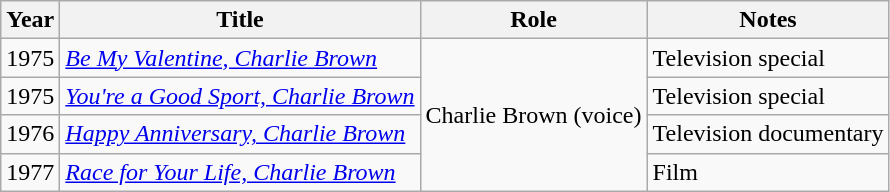<table class="wikitable sortable">
<tr>
<th>Year</th>
<th>Title</th>
<th>Role</th>
<th class="unsortable">Notes</th>
</tr>
<tr>
<td>1975</td>
<td><em><a href='#'>Be My Valentine, Charlie Brown</a></em></td>
<td rowspan="4">Charlie Brown (voice)</td>
<td>Television special</td>
</tr>
<tr>
<td>1975</td>
<td><em><a href='#'>You're a Good Sport, Charlie Brown</a></em></td>
<td>Television special</td>
</tr>
<tr>
<td>1976</td>
<td><em><a href='#'>Happy Anniversary, Charlie Brown</a></em></td>
<td>Television documentary</td>
</tr>
<tr>
<td>1977</td>
<td><em><a href='#'>Race for Your Life, Charlie Brown</a></em></td>
<td>Film</td>
</tr>
</table>
